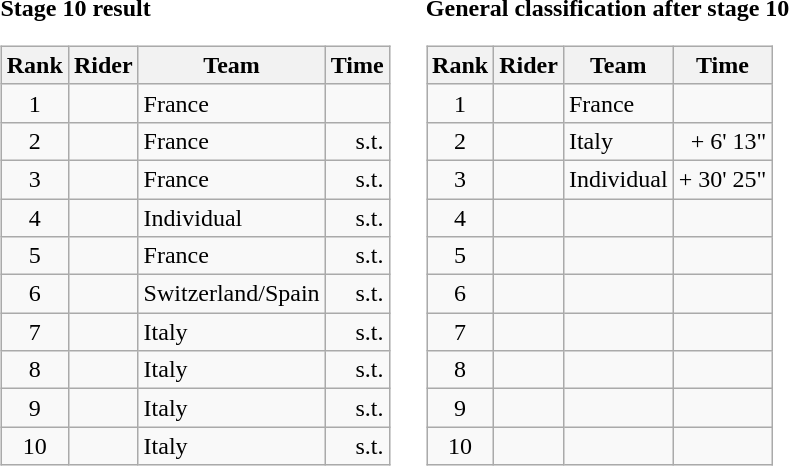<table>
<tr>
<td><strong>Stage 10 result</strong><br><table class="wikitable">
<tr>
<th scope="col">Rank</th>
<th scope="col">Rider</th>
<th scope="col">Team</th>
<th scope="col">Time</th>
</tr>
<tr>
<td style="text-align:center;">1</td>
<td></td>
<td>France</td>
<td style="text-align:right;"></td>
</tr>
<tr>
<td style="text-align:center;">2</td>
<td></td>
<td>France</td>
<td style="text-align:right;">s.t.</td>
</tr>
<tr>
<td style="text-align:center;">3</td>
<td></td>
<td>France</td>
<td style="text-align:right;">s.t.</td>
</tr>
<tr>
<td style="text-align:center;">4</td>
<td></td>
<td>Individual</td>
<td style="text-align:right;">s.t.</td>
</tr>
<tr>
<td style="text-align:center;">5</td>
<td></td>
<td>France</td>
<td style="text-align:right;">s.t.</td>
</tr>
<tr>
<td style="text-align:center;">6</td>
<td></td>
<td>Switzerland/Spain</td>
<td style="text-align:right;">s.t.</td>
</tr>
<tr>
<td style="text-align:center;">7</td>
<td></td>
<td>Italy</td>
<td style="text-align:right;">s.t.</td>
</tr>
<tr>
<td style="text-align:center;">8</td>
<td></td>
<td>Italy</td>
<td style="text-align:right;">s.t.</td>
</tr>
<tr>
<td style="text-align:center;">9</td>
<td></td>
<td>Italy</td>
<td style="text-align:right;">s.t.</td>
</tr>
<tr>
<td style="text-align:center;">10</td>
<td></td>
<td>Italy</td>
<td style="text-align:right;">s.t.</td>
</tr>
</table>
</td>
<td></td>
<td><strong>General classification after stage 10</strong><br><table class="wikitable">
<tr>
<th scope="col">Rank</th>
<th scope="col">Rider</th>
<th scope="col">Team</th>
<th scope="col">Time</th>
</tr>
<tr>
<td style="text-align:center;">1</td>
<td></td>
<td>France</td>
<td style="text-align:right;"></td>
</tr>
<tr>
<td style="text-align:center;">2</td>
<td></td>
<td>Italy</td>
<td style="text-align:right;">+ 6' 13"</td>
</tr>
<tr>
<td style="text-align:center;">3</td>
<td></td>
<td>Individual</td>
<td style="text-align:right;">+ 30' 25"</td>
</tr>
<tr>
<td style="text-align:center;">4</td>
<td></td>
<td></td>
<td></td>
</tr>
<tr>
<td style="text-align:center;">5</td>
<td></td>
<td></td>
<td></td>
</tr>
<tr>
<td style="text-align:center;">6</td>
<td></td>
<td></td>
<td></td>
</tr>
<tr>
<td style="text-align:center;">7</td>
<td></td>
<td></td>
<td></td>
</tr>
<tr>
<td style="text-align:center;">8</td>
<td></td>
<td></td>
<td></td>
</tr>
<tr>
<td style="text-align:center;">9</td>
<td></td>
<td></td>
<td></td>
</tr>
<tr>
<td style="text-align:center;">10</td>
<td></td>
<td></td>
<td></td>
</tr>
</table>
</td>
</tr>
</table>
